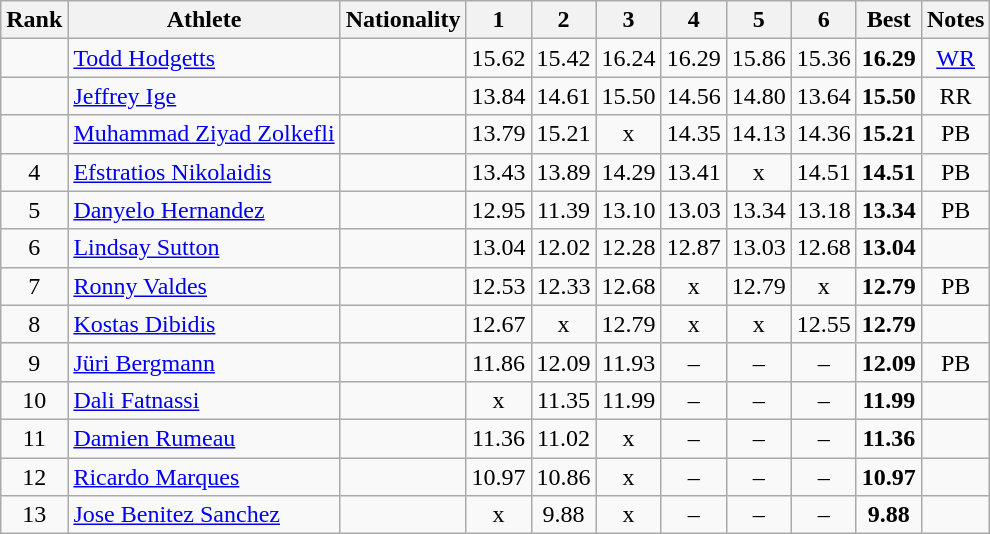<table class="wikitable sortable" style="text-align:center">
<tr>
<th>Rank</th>
<th>Athlete</th>
<th>Nationality</th>
<th>1</th>
<th>2</th>
<th>3</th>
<th>4</th>
<th>5</th>
<th>6</th>
<th>Best</th>
<th>Notes</th>
</tr>
<tr>
<td></td>
<td align=left><a href='#'>Todd Hodgetts</a></td>
<td align="left"></td>
<td>15.62</td>
<td>15.42</td>
<td>16.24</td>
<td>16.29</td>
<td>15.86</td>
<td>15.36</td>
<td><strong>16.29</strong></td>
<td><a href='#'>WR</a></td>
</tr>
<tr>
<td></td>
<td align=left><a href='#'>Jeffrey Ige</a></td>
<td align="left"></td>
<td>13.84</td>
<td>14.61</td>
<td>15.50</td>
<td>14.56</td>
<td>14.80</td>
<td>13.64</td>
<td><strong>15.50</strong></td>
<td>RR</td>
</tr>
<tr>
<td></td>
<td align=left><a href='#'>Muhammad Ziyad Zolkefli</a></td>
<td align="left"></td>
<td>13.79</td>
<td>15.21</td>
<td>x</td>
<td>14.35</td>
<td>14.13</td>
<td>14.36</td>
<td><strong>15.21</strong></td>
<td>PB</td>
</tr>
<tr>
<td>4</td>
<td align=left><a href='#'>Efstratios Nikolaidis</a></td>
<td align="left"></td>
<td>13.43</td>
<td>13.89</td>
<td>14.29</td>
<td>13.41</td>
<td>x</td>
<td>14.51</td>
<td><strong>14.51</strong></td>
<td>PB</td>
</tr>
<tr>
<td>5</td>
<td align=left><a href='#'>Danyelo Hernandez</a></td>
<td align="left"></td>
<td>12.95</td>
<td>11.39</td>
<td>13.10</td>
<td>13.03</td>
<td>13.34</td>
<td>13.18</td>
<td><strong>13.34</strong></td>
<td>PB</td>
</tr>
<tr>
<td>6</td>
<td align=left><a href='#'>Lindsay Sutton</a></td>
<td align="left"></td>
<td>13.04</td>
<td>12.02</td>
<td>12.28</td>
<td>12.87</td>
<td>13.03</td>
<td>12.68</td>
<td><strong>13.04</strong></td>
<td></td>
</tr>
<tr>
<td>7</td>
<td align=left><a href='#'>Ronny Valdes</a></td>
<td align="left"></td>
<td>12.53</td>
<td>12.33</td>
<td>12.68</td>
<td>x</td>
<td>12.79</td>
<td>x</td>
<td><strong>12.79</strong></td>
<td>PB</td>
</tr>
<tr>
<td>8</td>
<td align=left><a href='#'>Kostas Dibidis</a></td>
<td align="left"></td>
<td>12.67</td>
<td>x</td>
<td>12.79</td>
<td>x</td>
<td>x</td>
<td>12.55</td>
<td><strong>12.79</strong></td>
<td></td>
</tr>
<tr>
<td>9</td>
<td align=left><a href='#'>Jüri Bergmann</a></td>
<td align="left"></td>
<td>11.86</td>
<td>12.09</td>
<td>11.93</td>
<td>–</td>
<td>–</td>
<td>–</td>
<td><strong>12.09</strong></td>
<td>PB</td>
</tr>
<tr>
<td>10</td>
<td align=left><a href='#'>Dali Fatnassi</a></td>
<td align="left"></td>
<td>x</td>
<td>11.35</td>
<td>11.99</td>
<td>–</td>
<td>–</td>
<td>–</td>
<td><strong>11.99</strong></td>
<td></td>
</tr>
<tr>
<td>11</td>
<td align=left><a href='#'>Damien Rumeau</a></td>
<td align="left"></td>
<td>11.36</td>
<td>11.02</td>
<td>x</td>
<td>–</td>
<td>–</td>
<td>–</td>
<td><strong>11.36</strong></td>
<td></td>
</tr>
<tr>
<td>12</td>
<td align=left><a href='#'>Ricardo Marques</a></td>
<td align="left"></td>
<td>10.97</td>
<td>10.86</td>
<td>x</td>
<td>–</td>
<td>–</td>
<td>–</td>
<td><strong>10.97</strong></td>
<td></td>
</tr>
<tr>
<td>13</td>
<td align=left><a href='#'>Jose Benitez Sanchez</a></td>
<td align="left"></td>
<td>x</td>
<td>9.88</td>
<td>x</td>
<td>–</td>
<td>–</td>
<td>–</td>
<td><strong>9.88</strong></td>
<td></td>
</tr>
</table>
